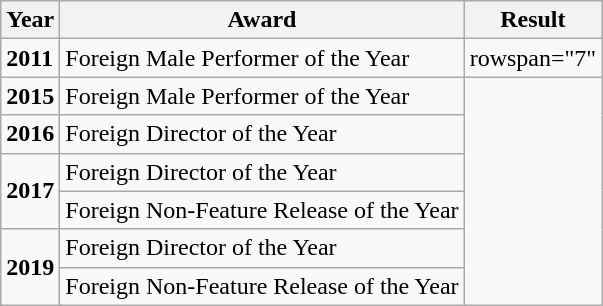<table class="wikitable">
<tr>
<th>Year</th>
<th>Award</th>
<th>Result</th>
</tr>
<tr>
<td><strong>2011</strong></td>
<td>Foreign Male Performer of the Year</td>
<td>rowspan="7" </td>
</tr>
<tr>
<td><strong>2015</strong></td>
<td>Foreign Male Performer of the Year</td>
</tr>
<tr>
<td><strong>2016</strong></td>
<td>Foreign Director of the Year</td>
</tr>
<tr>
<td rowspan="2"><strong>2017</strong></td>
<td>Foreign Director of the Year</td>
</tr>
<tr>
<td>Foreign Non-Feature Release of the Year</td>
</tr>
<tr>
<td rowspan="2"><strong>2019</strong></td>
<td>Foreign Director of the Year</td>
</tr>
<tr>
<td>Foreign Non-Feature Release of the Year</td>
</tr>
</table>
